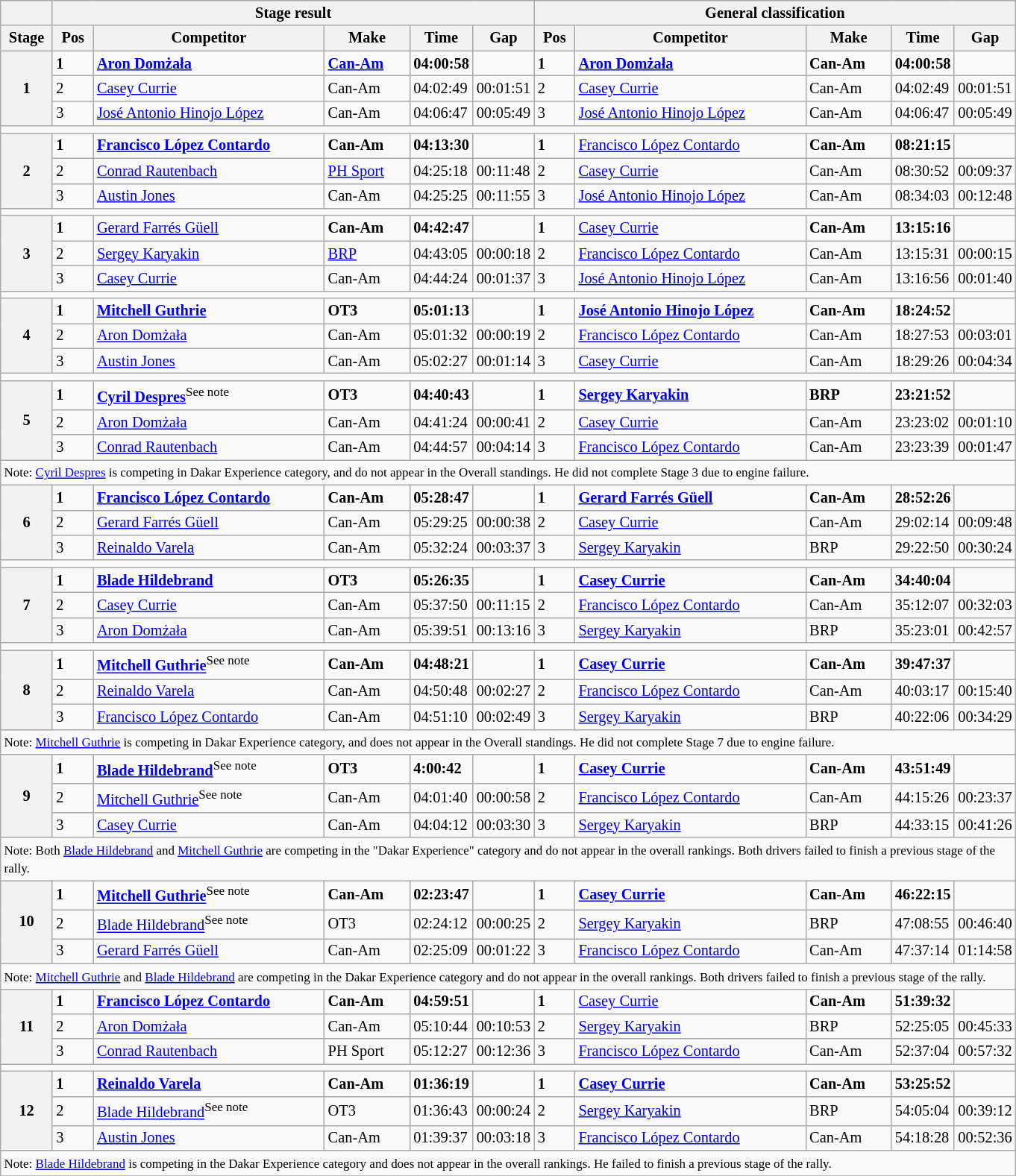<table class="wikitable" style="font-size:85%;">
<tr>
<th></th>
<th colspan=5>Stage result</th>
<th colspan=5>General classification</th>
</tr>
<tr>
<th width="40px">Stage</th>
<th width="30px">Pos</th>
<th width="200px">Competitor</th>
<th width="70px">Make</th>
<th width="40px">Time</th>
<th width="40px">Gap</th>
<th width="30px">Pos</th>
<th width="200px">Competitor</th>
<th width="70px">Make</th>
<th width="40px">Time</th>
<th width="40px">Gap</th>
</tr>
<tr>
<th rowspan=3>1</th>
<td><strong>1</strong></td>
<td><strong> <a href='#'>Aron Domżała</a></strong></td>
<td><strong><a href='#'>Can-Am</a></strong></td>
<td><strong>04:00:58</strong></td>
<td></td>
<td><strong>1</strong></td>
<td><strong> <a href='#'>Aron Domżała</a></strong></td>
<td><strong>Can-Am</strong></td>
<td><strong>04:00:58</strong></td>
<td></td>
</tr>
<tr>
<td>2</td>
<td> <a href='#'>Casey Currie</a></td>
<td>Can-Am</td>
<td>04:02:49</td>
<td>00:01:51</td>
<td>2</td>
<td> <a href='#'>Casey Currie</a></td>
<td>Can-Am</td>
<td>04:02:49</td>
<td>00:01:51</td>
</tr>
<tr>
<td>3</td>
<td> <a href='#'>José Antonio Hinojo López</a></td>
<td>Can-Am</td>
<td>04:06:47</td>
<td>00:05:49</td>
<td>3</td>
<td> <a href='#'>José Antonio Hinojo López</a></td>
<td>Can-Am</td>
<td>04:06:47</td>
<td>00:05:49</td>
</tr>
<tr>
<td colspan=11></td>
</tr>
<tr>
<th rowspan=3>2</th>
<td><strong>1</strong></td>
<td><strong> <a href='#'>Francisco López Contardo</a></strong></td>
<td><strong>Can-Am</strong></td>
<td><strong>04:13:30</strong></td>
<td></td>
<td><strong>1</strong></td>
<td> <a href='#'>Francisco López Contardo</a></td>
<td><strong>Can-Am</strong></td>
<td><strong>08:21:15</strong></td>
<td></td>
</tr>
<tr>
<td>2</td>
<td> <a href='#'>Conrad Rautenbach</a></td>
<td><a href='#'>PH Sport</a></td>
<td>04:25:18</td>
<td>00:11:48</td>
<td>2</td>
<td> <a href='#'>Casey Currie</a></td>
<td>Can-Am</td>
<td>08:30:52</td>
<td>00:09:37</td>
</tr>
<tr>
<td>3</td>
<td> <a href='#'>Austin Jones</a></td>
<td>Can-Am</td>
<td>04:25:25</td>
<td>00:11:55</td>
<td>3</td>
<td> <a href='#'>José Antonio Hinojo López</a></td>
<td>Can-Am</td>
<td>08:34:03</td>
<td>00:12:48</td>
</tr>
<tr>
<td colspan=11></td>
</tr>
<tr>
<th rowspan=3>3</th>
<td><strong>1</strong></td>
<td> <a href='#'>Gerard Farrés Güell</a></td>
<td><strong>Can-Am</strong></td>
<td><strong>04:42:47</strong></td>
<td></td>
<td><strong>1</strong></td>
<td> <a href='#'>Casey Currie</a></td>
<td><strong>Can-Am</strong></td>
<td><strong>13:15:16</strong></td>
<td></td>
</tr>
<tr>
<td>2</td>
<td> <a href='#'>Sergey Karyakin</a></td>
<td><a href='#'>BRP</a></td>
<td>04:43:05</td>
<td>00:00:18</td>
<td>2</td>
<td> <a href='#'>Francisco López Contardo</a></td>
<td>Can-Am</td>
<td>13:15:31</td>
<td>00:00:15</td>
</tr>
<tr>
<td>3</td>
<td> <a href='#'>Casey Currie</a></td>
<td>Can-Am</td>
<td>04:44:24</td>
<td>00:01:37</td>
<td>3</td>
<td> <a href='#'>José Antonio Hinojo López</a></td>
<td>Can-Am</td>
<td>13:16:56</td>
<td>00:01:40</td>
</tr>
<tr>
<td colspan=11></td>
</tr>
<tr>
<th rowspan=3>4</th>
<td><strong>1</strong></td>
<td> <strong><a href='#'>Mitchell Guthrie</a></strong></td>
<td><strong>OT3</strong></td>
<td><strong>05:01:13</strong></td>
<td></td>
<td><strong>1</strong></td>
<td> <strong><a href='#'>José Antonio Hinojo López</a></strong></td>
<td><strong>Can-Am</strong></td>
<td><strong>18:24:52</strong></td>
<td></td>
</tr>
<tr>
<td>2</td>
<td> <a href='#'>Aron Domżała</a></td>
<td>Can-Am</td>
<td>05:01:32</td>
<td>00:00:19</td>
<td>2</td>
<td> <a href='#'>Francisco López Contardo</a></td>
<td>Can-Am</td>
<td>18:27:53</td>
<td>00:03:01</td>
</tr>
<tr>
<td>3</td>
<td> <a href='#'>Austin Jones</a></td>
<td>Can-Am</td>
<td>05:02:27</td>
<td>00:01:14</td>
<td>3</td>
<td> <a href='#'>Casey Currie</a></td>
<td>Can-Am</td>
<td>18:29:26</td>
<td>00:04:34</td>
</tr>
<tr>
<td colspan=11></td>
</tr>
<tr>
<th rowspan=3>5</th>
<td><strong>1</strong></td>
<td> <strong><a href='#'>Cyril Despres</a></strong><sup>See note</sup></td>
<td><strong>OT3</strong></td>
<td><strong>04:40:43</strong></td>
<td></td>
<td><strong>1</strong></td>
<td> <strong><a href='#'>Sergey Karyakin</a></strong></td>
<td><strong>BRP</strong></td>
<td><strong>23:21:52</strong></td>
<td></td>
</tr>
<tr>
<td>2</td>
<td> <a href='#'>Aron Domżała</a></td>
<td>Can-Am</td>
<td>04:41:24</td>
<td>00:00:41</td>
<td>2</td>
<td> <a href='#'>Casey Currie</a></td>
<td>Can-Am</td>
<td>23:23:02</td>
<td>00:01:10</td>
</tr>
<tr>
<td>3</td>
<td> <a href='#'>Conrad Rautenbach</a></td>
<td>Can-Am</td>
<td>04:44:57</td>
<td>00:04:14</td>
<td>3</td>
<td> <a href='#'>Francisco López Contardo</a></td>
<td>Can-Am</td>
<td>23:23:39</td>
<td>00:01:47</td>
</tr>
<tr>
<td colspan=11><small>Note: <a href='#'>Cyril Despres</a> is competing in Dakar Experience category, and do not appear in the Overall standings. He did not complete Stage 3 due to engine failure.</small></td>
</tr>
<tr>
<th rowspan=3>6</th>
<td><strong>1</strong></td>
<td><strong> <a href='#'>Francisco López Contardo</a></strong></td>
<td><strong>Can-Am</strong></td>
<td><strong>05:28:47</strong></td>
<td></td>
<td><strong>1</strong></td>
<td><strong> <a href='#'>Gerard Farrés Güell</a></strong></td>
<td><strong>Can-Am</strong></td>
<td><strong>28:52:26</strong></td>
<td></td>
</tr>
<tr>
<td>2</td>
<td> <a href='#'>Gerard Farrés Güell</a></td>
<td>Can-Am</td>
<td>05:29:25</td>
<td>00:00:38</td>
<td>2</td>
<td> <a href='#'>Casey Currie</a></td>
<td>Can-Am</td>
<td>29:02:14</td>
<td>00:09:48</td>
</tr>
<tr>
<td>3</td>
<td> <a href='#'>Reinaldo Varela</a></td>
<td>Can-Am</td>
<td>05:32:24</td>
<td>00:03:37</td>
<td>3</td>
<td> <a href='#'>Sergey Karyakin</a></td>
<td>BRP</td>
<td>29:22:50</td>
<td>00:30:24</td>
</tr>
<tr>
<td colspan=11></td>
</tr>
<tr>
<th rowspan=3>7</th>
<td><strong>1</strong></td>
<td><strong> <a href='#'>Blade Hildebrand</a></strong></td>
<td><strong>OT3</strong></td>
<td><strong>05:26:35</strong></td>
<td></td>
<td><strong>1</strong></td>
<td><strong> <a href='#'>Casey Currie</a></strong></td>
<td><strong>Can-Am</strong></td>
<td><strong>34:40:04</strong></td>
<td></td>
</tr>
<tr>
<td>2</td>
<td> <a href='#'>Casey Currie</a></td>
<td>Can-Am</td>
<td>05:37:50</td>
<td>00:11:15</td>
<td>2</td>
<td> <a href='#'>Francisco López Contardo</a></td>
<td>Can-Am</td>
<td>35:12:07</td>
<td>00:32:03</td>
</tr>
<tr>
<td>3</td>
<td> <a href='#'>Aron Domżała</a></td>
<td>Can-Am</td>
<td>05:39:51</td>
<td>00:13:16</td>
<td>3</td>
<td> <a href='#'>Sergey Karyakin</a></td>
<td>BRP</td>
<td>35:23:01</td>
<td>00:42:57</td>
</tr>
<tr>
<td colspan=11></td>
</tr>
<tr>
<th rowspan=3>8</th>
<td><strong>1</strong></td>
<td><strong> <a href='#'>Mitchell Guthrie</a></strong><sup>See note</sup></td>
<td><strong>Can-Am</strong></td>
<td><strong>04:48:21</strong></td>
<td></td>
<td><strong>1</strong></td>
<td><strong> <a href='#'>Casey Currie</a></strong></td>
<td><strong>Can-Am</strong></td>
<td><strong>39:47:37</strong></td>
<td></td>
</tr>
<tr>
<td>2</td>
<td> <a href='#'>Reinaldo Varela</a></td>
<td>Can-Am</td>
<td>04:50:48</td>
<td>00:02:27</td>
<td>2</td>
<td> <a href='#'>Francisco López Contardo</a></td>
<td>Can-Am</td>
<td>40:03:17</td>
<td>00:15:40</td>
</tr>
<tr>
<td>3</td>
<td> <a href='#'>Francisco López Contardo</a></td>
<td>Can-Am</td>
<td>04:51:10</td>
<td>00:02:49</td>
<td>3</td>
<td> <a href='#'>Sergey Karyakin</a></td>
<td>BRP</td>
<td>40:22:06</td>
<td>00:34:29</td>
</tr>
<tr>
<td colspan=11><small>Note: <a href='#'>Mitchell Guthrie</a> is competing in Dakar Experience category, and does not appear in the Overall standings. He did not complete Stage 7 due to engine failure.</small></td>
</tr>
<tr>
<th rowspan=3>9</th>
<td><strong>1</strong></td>
<td><strong> <a href='#'>Blade Hildebrand</a></strong><sup>See note</sup></td>
<td><strong>OT3</strong></td>
<td><strong>4:00:42</strong></td>
<td></td>
<td><strong>1</strong></td>
<td><strong> <a href='#'>Casey Currie</a></strong></td>
<td><strong>Can-Am</strong></td>
<td><strong>43:51:49</strong></td>
<td></td>
</tr>
<tr>
<td>2</td>
<td> <a href='#'>Mitchell Guthrie</a><sup>See note</sup></td>
<td>Can-Am</td>
<td>04:01:40</td>
<td>00:00:58</td>
<td>2</td>
<td> <a href='#'>Francisco López Contardo</a></td>
<td>Can-Am</td>
<td>44:15:26</td>
<td>00:23:37</td>
</tr>
<tr>
<td>3</td>
<td> <a href='#'>Casey Currie</a></td>
<td>Can-Am</td>
<td>04:04:12</td>
<td>00:03:30</td>
<td>3</td>
<td> <a href='#'>Sergey Karyakin</a></td>
<td>BRP</td>
<td>44:33:15</td>
<td>00:41:26</td>
</tr>
<tr>
<td colspan=11><small>Note: Both <a href='#'>Blade Hildebrand</a> and <a href='#'>Mitchell Guthrie</a> are competing in the "Dakar Experience" category and do not appear in the overall rankings. Both drivers failed to finish a previous stage of the rally.</small></td>
</tr>
<tr>
<th rowspan=3>10</th>
<td><strong>1</strong></td>
<td><strong> <a href='#'>Mitchell Guthrie</a></strong><sup>See note</sup></td>
<td><strong>Can-Am</strong></td>
<td><strong>02:23:47</strong></td>
<td></td>
<td><strong>1</strong></td>
<td><strong> <a href='#'>Casey Currie</a></strong></td>
<td><strong>Can-Am</strong></td>
<td><strong>46:22:15</strong></td>
<td></td>
</tr>
<tr>
<td>2</td>
<td> <a href='#'>Blade Hildebrand</a><sup>See note</sup></td>
<td>OT3</td>
<td>02:24:12</td>
<td>00:00:25</td>
<td>2</td>
<td> <a href='#'>Sergey Karyakin</a></td>
<td>BRP</td>
<td>47:08:55</td>
<td>00:46:40</td>
</tr>
<tr>
<td>3</td>
<td> <a href='#'>Gerard Farrés Güell</a></td>
<td>Can-Am</td>
<td>02:25:09</td>
<td>00:01:22</td>
<td>3</td>
<td> <a href='#'>Francisco López Contardo</a></td>
<td>Can-Am</td>
<td>47:37:14</td>
<td>01:14:58</td>
</tr>
<tr>
<td colspan=11><small>Note: <a href='#'>Mitchell Guthrie</a> and <a href='#'>Blade Hildebrand</a> are competing in the Dakar Experience category and do not appear in the overall rankings. Both drivers failed to finish a previous stage of the rally.</small></td>
</tr>
<tr>
<th rowspan=3>11</th>
<td><strong>1</strong></td>
<td><strong> <a href='#'>Francisco López Contardo</a></strong></td>
<td><strong>Can-Am</strong></td>
<td><strong>04:59:51</strong></td>
<td></td>
<td><strong>1</strong></td>
<td> <a href='#'>Casey Currie</a></td>
<td><strong>Can-Am</strong></td>
<td><strong>51:39:32</strong></td>
<td></td>
</tr>
<tr>
<td>2</td>
<td> <a href='#'>Aron Domżała</a></td>
<td>Can-Am</td>
<td>05:10:44</td>
<td>00:10:53</td>
<td>2</td>
<td> <a href='#'>Sergey Karyakin</a></td>
<td>BRP</td>
<td>52:25:05</td>
<td>00:45:33</td>
</tr>
<tr>
<td>3</td>
<td> <a href='#'>Conrad Rautenbach</a></td>
<td>PH Sport</td>
<td>05:12:27</td>
<td>00:12:36</td>
<td>3</td>
<td> <a href='#'>Francisco López Contardo</a></td>
<td>Can-Am</td>
<td>52:37:04</td>
<td>00:57:32</td>
</tr>
<tr>
<td colspan=11></td>
</tr>
<tr>
<th rowspan=3>12</th>
<td><strong>1</strong></td>
<td><strong> <a href='#'>Reinaldo Varela</a></strong></td>
<td><strong>Can-Am</strong></td>
<td><strong>01:36:19</strong></td>
<td></td>
<td><strong>1</strong></td>
<td><strong> <a href='#'>Casey Currie</a></strong></td>
<td><strong>Can-Am</strong></td>
<td><strong>53:25:52</strong></td>
<td></td>
</tr>
<tr>
<td>2</td>
<td> <a href='#'>Blade Hildebrand</a><sup>See note</sup></td>
<td>OT3</td>
<td>01:36:43</td>
<td>00:00:24</td>
<td>2</td>
<td> <a href='#'>Sergey Karyakin</a></td>
<td>BRP</td>
<td>54:05:04</td>
<td>00:39:12</td>
</tr>
<tr>
<td>3</td>
<td> <a href='#'>Austin Jones</a></td>
<td>Can-Am</td>
<td>01:39:37</td>
<td>00:03:18</td>
<td>3</td>
<td> <a href='#'>Francisco López Contardo</a></td>
<td>Can-Am</td>
<td>54:18:28</td>
<td>00:52:36</td>
</tr>
<tr>
<td colspan=11><small>Note: <a href='#'>Blade Hildebrand</a> is competing in the Dakar Experience category and does not appear in the overall rankings. He failed to finish a previous stage of the rally.</small></td>
</tr>
<tr>
</tr>
</table>
